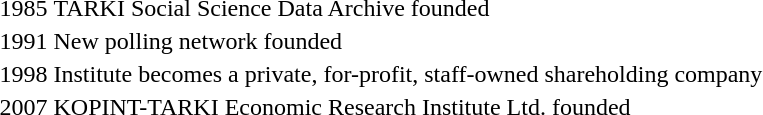<table>
<tr>
<td>1985</td>
<td>TARKI Social Science Data Archive founded </td>
</tr>
<tr>
<td>1991</td>
<td>New polling network founded</td>
</tr>
<tr>
<td>1998</td>
<td>Institute becomes a private, for-profit, staff-owned shareholding company</td>
</tr>
<tr>
<td>2007</td>
<td>KOPINT-TARKI Economic Research Institute Ltd. founded</td>
</tr>
</table>
